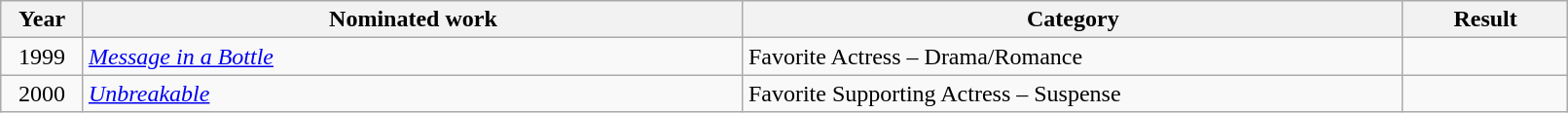<table class="wikitable" width=85%>
<tr>
<th width=5%>Year</th>
<th width=40%>Nominated work</th>
<th width=40%>Category</th>
<th width=10%>Result</th>
</tr>
<tr>
<td style="text-align:center;">1999</td>
<td><em><a href='#'>Message in a Bottle</a></em></td>
<td>Favorite Actress – Drama/Romance</td>
<td></td>
</tr>
<tr>
<td style="text-align:center;">2000</td>
<td><em><a href='#'>Unbreakable</a></em></td>
<td>Favorite Supporting Actress – Suspense</td>
<td></td>
</tr>
</table>
